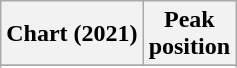<table class="wikitable sortable plainrowheaders" style="text-align:center">
<tr>
<th scope="col">Chart (2021)</th>
<th scope="col">Peak<br>position</th>
</tr>
<tr>
</tr>
<tr>
</tr>
<tr>
</tr>
<tr>
</tr>
</table>
